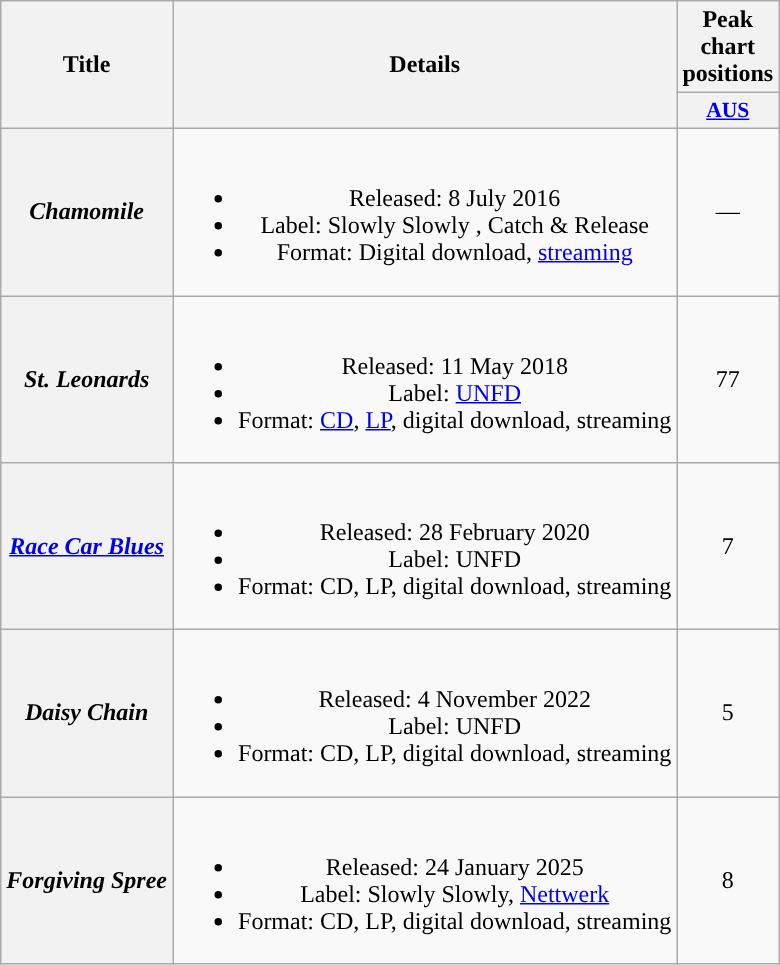<table class="wikitable plainrowheaders" style="text-align:center;">
<tr>
<th scope="col" rowspan="2">Title</th>
<th scope="col" rowspan="2">Details</th>
<th scope="col" colspan="1">Peak chart positions</th>
</tr>
<tr>
<th scope="col" style="width:3em;font-size:90%;"><a href='#'>AUS</a><br></th>
</tr>
<tr>
<th scope="row"><em>Chamomile</em></th>
<td><br><ul><li>Released: 8 July 2016</li><li>Label: Slowly Slowly , Catch & Release</li><li>Format: Digital download, <a href='#'>streaming</a></li></ul></td>
<td>—</td>
</tr>
<tr>
<th scope="row"><em>St. Leonards</em></th>
<td><br><ul><li>Released: 11 May 2018</li><li>Label: <a href='#'>UNFD</a></li><li>Format: <a href='#'>CD</a>, <a href='#'>LP</a>, digital download, streaming</li></ul></td>
<td>77</td>
</tr>
<tr>
<th scope="row"><em><a href='#'>Race Car Blues</a></em></th>
<td><br><ul><li>Released: 28 February 2020</li><li>Label: UNFD</li><li>Format: CD, LP, digital download, streaming</li></ul></td>
<td>7</td>
</tr>
<tr>
<th scope="row"><em>Daisy Chain</em></th>
<td><br><ul><li>Released: 4 November 2022</li><li>Label: UNFD</li><li>Format: CD, LP, digital download, streaming</li></ul></td>
<td>5<br></td>
</tr>
<tr>
<th scope="row"><em>Forgiving Spree</em></th>
<td><br><ul><li>Released: 24 January 2025</li><li>Label: Slowly Slowly, <a href='#'>Nettwerk</a></li><li>Format: CD, LP, digital download, streaming</li></ul></td>
<td>8<br></td>
</tr>
</table>
